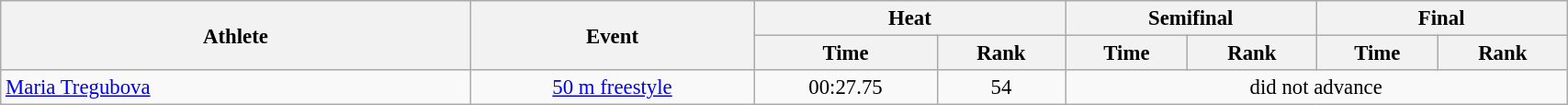<table class=wikitable style="font-size:95%" width="90%">
<tr>
<th rowspan="2">Athlete</th>
<th rowspan="2">Event</th>
<th colspan="2">Heat</th>
<th colspan="2">Semifinal</th>
<th colspan="2">Final</th>
</tr>
<tr>
<th>Time</th>
<th>Rank</th>
<th>Time</th>
<th>Rank</th>
<th>Time</th>
<th>Rank</th>
</tr>
<tr>
<td width=30%><a href='#'>Maria Tregubova</a></td>
<td align=center><a href='#'>50 m freestyle</a></td>
<td align=center>00:27.75</td>
<td align=center>54</td>
<td align=center colspan="4">did not advance</td>
</tr>
</table>
